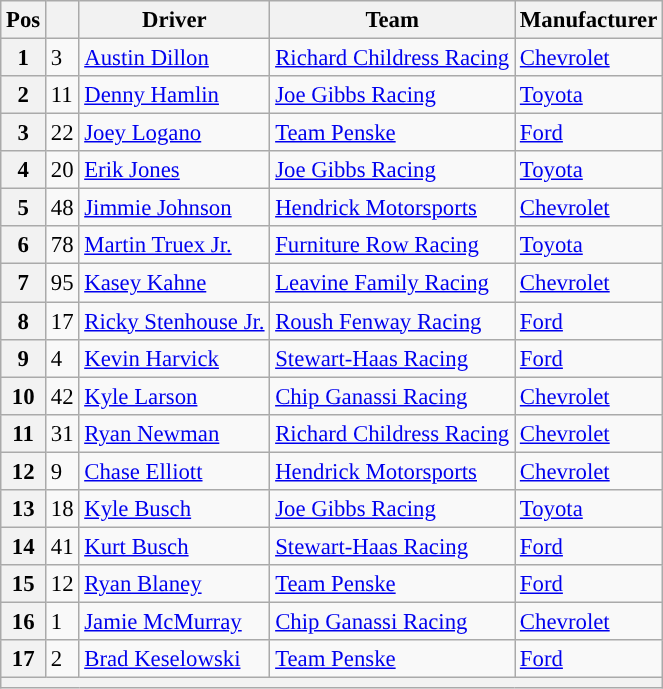<table class="wikitable" style="font-size:95%">
<tr>
<th>Pos</th>
<th></th>
<th>Driver</th>
<th>Team</th>
<th>Manufacturer</th>
</tr>
<tr>
<th>1</th>
<td>3</td>
<td><a href='#'>Austin Dillon</a></td>
<td><a href='#'>Richard Childress Racing</a></td>
<td><a href='#'>Chevrolet</a></td>
</tr>
<tr>
<th>2</th>
<td>11</td>
<td><a href='#'>Denny Hamlin</a></td>
<td><a href='#'>Joe Gibbs Racing</a></td>
<td><a href='#'>Toyota</a></td>
</tr>
<tr>
<th>3</th>
<td>22</td>
<td><a href='#'>Joey Logano</a></td>
<td><a href='#'>Team Penske</a></td>
<td><a href='#'>Ford</a></td>
</tr>
<tr>
<th>4</th>
<td>20</td>
<td><a href='#'>Erik Jones</a></td>
<td><a href='#'>Joe Gibbs Racing</a></td>
<td><a href='#'>Toyota</a></td>
</tr>
<tr>
<th>5</th>
<td>48</td>
<td><a href='#'>Jimmie Johnson</a></td>
<td><a href='#'>Hendrick Motorsports</a></td>
<td><a href='#'>Chevrolet</a></td>
</tr>
<tr>
<th>6</th>
<td>78</td>
<td><a href='#'>Martin Truex Jr.</a></td>
<td><a href='#'>Furniture Row Racing</a></td>
<td><a href='#'>Toyota</a></td>
</tr>
<tr>
<th>7</th>
<td>95</td>
<td><a href='#'>Kasey Kahne</a></td>
<td><a href='#'>Leavine Family Racing</a></td>
<td><a href='#'>Chevrolet</a></td>
</tr>
<tr>
<th>8</th>
<td>17</td>
<td><a href='#'>Ricky Stenhouse Jr.</a></td>
<td><a href='#'>Roush Fenway Racing</a></td>
<td><a href='#'>Ford</a></td>
</tr>
<tr>
<th>9</th>
<td>4</td>
<td><a href='#'>Kevin Harvick</a></td>
<td><a href='#'>Stewart-Haas Racing</a></td>
<td><a href='#'>Ford</a></td>
</tr>
<tr>
<th>10</th>
<td>42</td>
<td><a href='#'>Kyle Larson</a></td>
<td><a href='#'>Chip Ganassi Racing</a></td>
<td><a href='#'>Chevrolet</a></td>
</tr>
<tr>
<th>11</th>
<td>31</td>
<td><a href='#'>Ryan Newman</a></td>
<td><a href='#'>Richard Childress Racing</a></td>
<td><a href='#'>Chevrolet</a></td>
</tr>
<tr>
<th>12</th>
<td>9</td>
<td><a href='#'>Chase Elliott</a></td>
<td><a href='#'>Hendrick Motorsports</a></td>
<td><a href='#'>Chevrolet</a></td>
</tr>
<tr>
<th>13</th>
<td>18</td>
<td><a href='#'>Kyle Busch</a></td>
<td><a href='#'>Joe Gibbs Racing</a></td>
<td><a href='#'>Toyota</a></td>
</tr>
<tr>
<th>14</th>
<td>41</td>
<td><a href='#'>Kurt Busch</a></td>
<td><a href='#'>Stewart-Haas Racing</a></td>
<td><a href='#'>Ford</a></td>
</tr>
<tr>
<th>15</th>
<td>12</td>
<td><a href='#'>Ryan Blaney</a></td>
<td><a href='#'>Team Penske</a></td>
<td><a href='#'>Ford</a></td>
</tr>
<tr>
<th>16</th>
<td>1</td>
<td><a href='#'>Jamie McMurray</a></td>
<td><a href='#'>Chip Ganassi Racing</a></td>
<td><a href='#'>Chevrolet</a></td>
</tr>
<tr>
<th>17</th>
<td>2</td>
<td><a href='#'>Brad Keselowski</a></td>
<td><a href='#'>Team Penske</a></td>
<td><a href='#'>Ford</a></td>
</tr>
<tr>
<th colspan="7"></th>
</tr>
</table>
